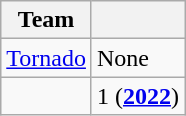<table class="wikitable plainrowheaders">
<tr>
<th scope="col">Team</th>
<th scope="col"></th>
</tr>
<tr>
<td><a href='#'>Tornado</a></td>
<td>None</td>
</tr>
<tr>
<td></td>
<td>1 (<strong><a href='#'>2022</a></strong>)</td>
</tr>
</table>
